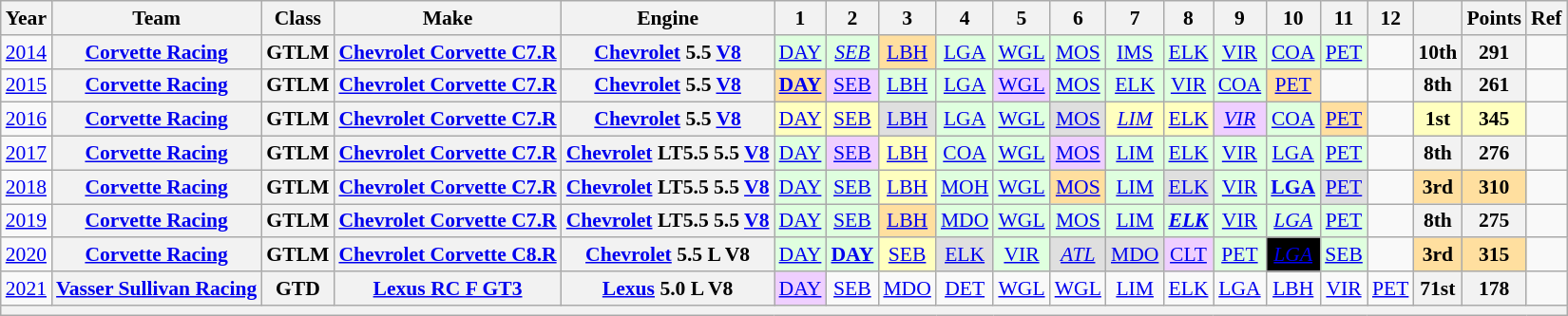<table class="wikitable" style="text-align:center; font-size:90%">
<tr>
<th>Year</th>
<th>Team</th>
<th>Class</th>
<th>Make</th>
<th>Engine</th>
<th>1</th>
<th>2</th>
<th>3</th>
<th>4</th>
<th>5</th>
<th>6</th>
<th>7</th>
<th>8</th>
<th>9</th>
<th>10</th>
<th>11</th>
<th>12</th>
<th></th>
<th>Points</th>
<th>Ref</th>
</tr>
<tr>
<td><a href='#'>2014</a></td>
<th><a href='#'>Corvette Racing</a></th>
<th>GTLM</th>
<th><a href='#'>Chevrolet Corvette C7.R</a></th>
<th><a href='#'>Chevrolet</a> 5.5 <a href='#'>V8</a></th>
<td style="background:#DFFFDF;"><a href='#'>DAY</a><br></td>
<td style="background:#DFFFDF;"><em><a href='#'>SEB</a></em><br></td>
<td style="background:#FFDF9F;"><a href='#'>LBH</a><br></td>
<td style="background:#DFFFDF;"><a href='#'>LGA</a><br></td>
<td style="background:#DFFFDF;"><a href='#'>WGL</a><br></td>
<td style="background:#DFFFDF;"><a href='#'>MOS</a><br></td>
<td style="background:#DFFFDF;"><a href='#'>IMS</a><br></td>
<td style="background:#DFFFDF;"><a href='#'>ELK</a><br></td>
<td style="background:#DFFFDF;"><a href='#'>VIR</a><br></td>
<td style="background:#DFFFDF;"><a href='#'>COA</a><br></td>
<td style="background:#DFFFDF;"><a href='#'>PET</a><br></td>
<td></td>
<th>10th</th>
<th>291</th>
<td></td>
</tr>
<tr>
<td><a href='#'>2015</a></td>
<th><a href='#'>Corvette Racing</a></th>
<th>GTLM</th>
<th><a href='#'>Chevrolet Corvette C7.R</a></th>
<th><a href='#'>Chevrolet</a> 5.5 <a href='#'>V8</a></th>
<td style="background:#FFDF9F;"><strong><a href='#'>DAY</a></strong><br></td>
<td style="background:#EFCFFF;"><a href='#'>SEB</a><br></td>
<td style="background:#DFFFDF;"><a href='#'>LBH</a><br></td>
<td style="background:#DFFFDF;"><a href='#'>LGA</a><br></td>
<td style="background:#EFCFFF;"><a href='#'>WGL</a><br></td>
<td style="background:#DFFFDF;"><a href='#'>MOS</a><br></td>
<td style="background:#DFFFDF;"><a href='#'>ELK</a><br></td>
<td style="background:#DFFFDF;"><a href='#'>VIR</a><br></td>
<td style="background:#DFFFDF;"><a href='#'>COA</a><br></td>
<td style="background:#FFDF9F;"><a href='#'>PET</a><br></td>
<td></td>
<td></td>
<th>8th</th>
<th>261</th>
<td></td>
</tr>
<tr>
<td><a href='#'>2016</a></td>
<th><a href='#'>Corvette Racing</a></th>
<th>GTLM</th>
<th><a href='#'>Chevrolet Corvette C7.R</a></th>
<th><a href='#'>Chevrolet</a> 5.5 <a href='#'>V8</a></th>
<td style="background:#FFFFBF;"><a href='#'>DAY</a><br></td>
<td style="background:#FFFFBF;"><a href='#'>SEB</a><br></td>
<td style="background:#DFDFDF;"><a href='#'>LBH</a><br></td>
<td style="background:#DFFFDF;"><a href='#'>LGA</a><br></td>
<td style="background:#DFFFDF;"><a href='#'>WGL</a><br></td>
<td style="background:#DFDFDF;"><a href='#'>MOS</a><br></td>
<td style="background:#FFFFBF;"><em><a href='#'>LIM</a></em><br></td>
<td style="background:#FFFFBF;"><a href='#'>ELK</a><br></td>
<td style="background:#EFCFFF;"><em><a href='#'>VIR</a></em><br></td>
<td style="background:#DFFFDF;"><a href='#'>COA</a><br></td>
<td style="background:#FFDF9F;"><a href='#'>PET</a><br></td>
<td></td>
<th style="background:#FFFFBF;">1st</th>
<th style="background:#FFFFBF;">345</th>
<td></td>
</tr>
<tr>
<td><a href='#'>2017</a></td>
<th><a href='#'>Corvette Racing</a></th>
<th>GTLM</th>
<th><a href='#'>Chevrolet Corvette C7.R</a></th>
<th><a href='#'>Chevrolet</a> LT5.5 5.5 <a href='#'>V8</a></th>
<td style="background:#DFFFDF;"><a href='#'>DAY</a><br></td>
<td style="background:#EFCFFF;"><a href='#'>SEB</a><br></td>
<td style="background:#FFFFBF;"><a href='#'>LBH</a><br></td>
<td style="background:#DFFFDF;"><a href='#'>COA</a><br></td>
<td style="background:#DFFFDF;"><a href='#'>WGL</a><br></td>
<td style="background:#EFCFFF;"><a href='#'>MOS</a><br></td>
<td style="background:#DFFFDF;"><a href='#'>LIM</a><br></td>
<td style="background:#DFFFDF;"><a href='#'>ELK</a><br></td>
<td style="background:#DFFFDF;"><a href='#'>VIR</a><br></td>
<td style="background:#DFFFDF;"><a href='#'>LGA</a><br></td>
<td style="background:#DFFFDF;"><a href='#'>PET</a><br></td>
<td></td>
<th>8th</th>
<th>276</th>
<td></td>
</tr>
<tr>
<td><a href='#'>2018</a></td>
<th><a href='#'>Corvette Racing</a></th>
<th>GTLM</th>
<th><a href='#'>Chevrolet Corvette C7.R</a></th>
<th><a href='#'>Chevrolet</a> LT5.5 5.5 <a href='#'>V8</a></th>
<td style="background:#DFFFDF;"><a href='#'>DAY</a><br></td>
<td style="background:#DFFFDF;"><a href='#'>SEB</a><br></td>
<td style="background:#FFFFBF;"><a href='#'>LBH</a><br></td>
<td style="background:#DFFFDF;"><a href='#'>MOH</a><br></td>
<td style="background:#DFFFDF;"><a href='#'>WGL</a><br></td>
<td style="background:#FFDF9F;"><a href='#'>MOS</a><br></td>
<td style="background:#DFFFDF;"><a href='#'>LIM</a><br></td>
<td style="background:#DFDFDF;"><a href='#'>ELK</a><br></td>
<td style="background:#DFFFDF;"><a href='#'>VIR</a><br></td>
<td style="background:#DFFFDF;"><strong><a href='#'>LGA</a></strong><br></td>
<td style="background:#DFDFDF;"><a href='#'>PET</a><br></td>
<td></td>
<th style="background:#FFDF9F;">3rd</th>
<th style="background:#FFDF9F;">310</th>
<td></td>
</tr>
<tr>
<td><a href='#'>2019</a></td>
<th><a href='#'>Corvette Racing</a></th>
<th>GTLM</th>
<th><a href='#'>Chevrolet Corvette C7.R</a></th>
<th><a href='#'>Chevrolet</a> LT5.5 5.5 <a href='#'>V8</a></th>
<td style="background:#DFFFDF;"><a href='#'>DAY</a><br></td>
<td style="background:#DFFFDF;"><a href='#'>SEB</a><br></td>
<td style="background:#FFDF9F;"><a href='#'>LBH</a><br></td>
<td style="background:#DFFFDF;"><a href='#'>MDO</a><br></td>
<td style="background:#DFFFDF;"><a href='#'>WGL</a><br></td>
<td style="background:#DFFFDF;"><a href='#'>MOS</a><br></td>
<td style="background:#DFFFDF;"><a href='#'>LIM</a><br></td>
<td style="background:#DFFFDF;"><strong><em><a href='#'>ELK</a></em></strong><br></td>
<td style="background:#DFFFDF;"><a href='#'>VIR</a><br></td>
<td style="background:#DFFFDF;"><em><a href='#'>LGA</a></em><br></td>
<td style="background:#DFFFDF;"><a href='#'>PET</a><br></td>
<td></td>
<th>8th</th>
<th>275</th>
<td></td>
</tr>
<tr>
<td><a href='#'>2020</a></td>
<th><a href='#'>Corvette Racing</a></th>
<th>GTLM</th>
<th><a href='#'>Chevrolet Corvette C8.R</a></th>
<th><a href='#'>Chevrolet</a> 5.5 L V8</th>
<td style="background:#DFFFDF;"><a href='#'>DAY</a><br></td>
<td style="background:#DFFFDF;"><strong><a href='#'>DAY</a></strong><br></td>
<td style="background:#FFFFBF;"><a href='#'>SEB</a><br></td>
<td style="background:#DFDFDF;"><a href='#'>ELK</a><br></td>
<td style="background:#DFFFDF;"><a href='#'>VIR</a><br></td>
<td style="background:#DFDFDF;"><em><a href='#'>ATL</a></em><br></td>
<td style="background:#DFDFDF;"><a href='#'>MDO</a><br></td>
<td style="background:#EFCFFF;"><a href='#'>CLT</a><br></td>
<td style="background:#DFFFDF;"><a href='#'>PET</a><br></td>
<td style="background:#000000; color:white"><em><span><a href='#'>LGA</a></span></em><br></td>
<td style="background:#DFFFDF;"><a href='#'>SEB</a><br></td>
<td></td>
<th style="background:#FFDF9F;">3rd</th>
<th style="background:#FFDF9F;">315</th>
<td></td>
</tr>
<tr>
<td><a href='#'>2021</a></td>
<th><a href='#'>Vasser Sullivan Racing</a></th>
<th>GTD</th>
<th><a href='#'>Lexus RC F GT3</a></th>
<th><a href='#'>Lexus</a> 5.0 L V8</th>
<td style="background:#EFCFFF;"><a href='#'>DAY</a><br></td>
<td><a href='#'>SEB</a></td>
<td><a href='#'>MDO</a></td>
<td><a href='#'>DET</a></td>
<td><a href='#'>WGL</a></td>
<td><a href='#'>WGL</a></td>
<td><a href='#'>LIM</a><br></td>
<td><a href='#'>ELK</a></td>
<td><a href='#'>LGA</a></td>
<td><a href='#'>LBH</a></td>
<td><a href='#'>VIR</a></td>
<td><a href='#'>PET</a></td>
<th>71st</th>
<th>178</th>
<td></td>
</tr>
<tr>
<th colspan="20"></th>
</tr>
</table>
